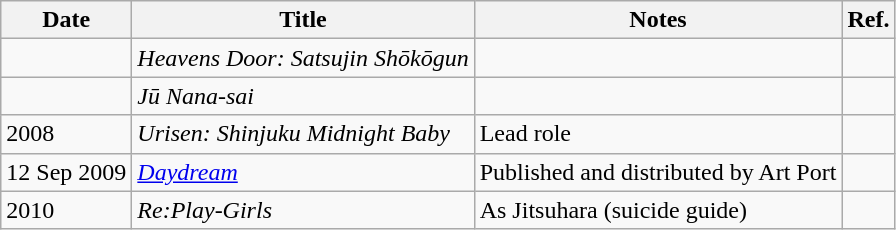<table class="wikitable">
<tr>
<th>Date</th>
<th>Title</th>
<th>Notes</th>
<th>Ref.</th>
</tr>
<tr>
<td></td>
<td><em>Heavens Door: Satsujin Shōkōgun</em></td>
<td></td>
<td></td>
</tr>
<tr>
<td></td>
<td><em>Jū Nana-sai</em></td>
<td></td>
<td></td>
</tr>
<tr>
<td>2008</td>
<td><em>Urisen: Shinjuku Midnight Baby</em></td>
<td>Lead role</td>
<td></td>
</tr>
<tr>
<td>12 Sep 2009</td>
<td><em><a href='#'>Daydream</a></em></td>
<td>Published and distributed by Art Port</td>
<td></td>
</tr>
<tr>
<td>2010</td>
<td><em>Re:Play-Girls</em></td>
<td>As Jitsuhara (suicide guide)</td>
<td></td>
</tr>
</table>
